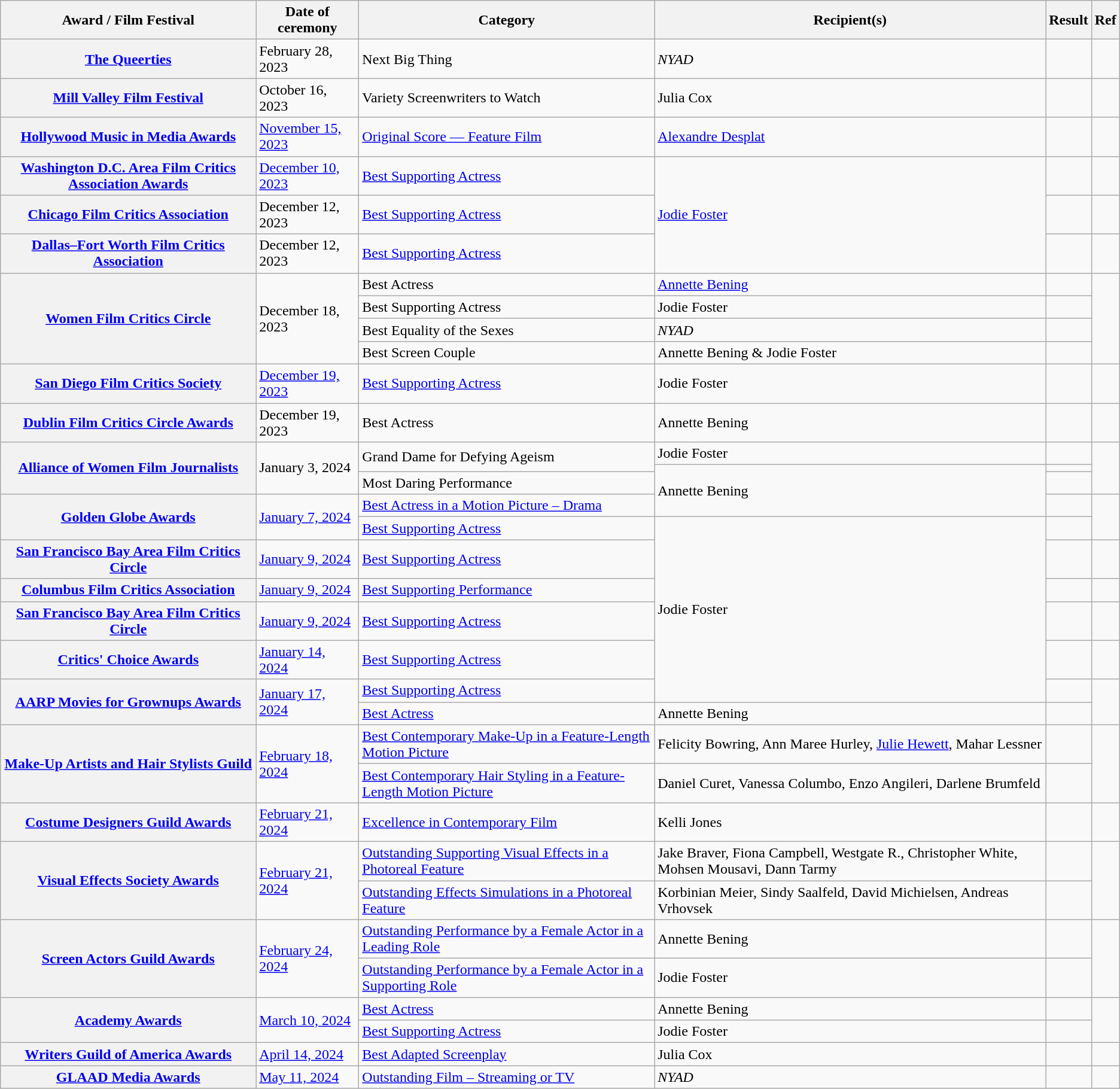<table class="wikitable sortable plainrowheaders">
<tr>
<th scope="col">Award / Film Festival</th>
<th scope="col">Date of ceremony</th>
<th scope="col">Category</th>
<th scope="col">Recipient(s)</th>
<th scope="col">Result</th>
<th scope="col">Ref</th>
</tr>
<tr>
<th scope="row"><a href='#'>The Queerties</a></th>
<td>February 28, 2023</td>
<td>Next Big Thing</td>
<td><em>NYAD</em></td>
<td></td>
<td align="center"></td>
</tr>
<tr>
<th scope="row"><a href='#'>Mill Valley Film Festival</a></th>
<td>October 16, 2023</td>
<td>Variety Screenwriters to Watch</td>
<td>Julia Cox</td>
<td></td>
<td align="center"></td>
</tr>
<tr>
<th scope="row"><a href='#'>Hollywood Music in Media Awards</a></th>
<td><a href='#'>November 15, 2023</a></td>
<td><a href='#'>Original Score — Feature Film</a></td>
<td><a href='#'>Alexandre Desplat</a></td>
<td></td>
<td align="center"><br></td>
</tr>
<tr>
<th scope="row"><a href='#'>Washington D.C. Area Film Critics Association Awards</a></th>
<td><a href='#'>December 10, 2023</a></td>
<td><a href='#'>Best Supporting Actress</a></td>
<td rowspan="3"><a href='#'>Jodie Foster</a></td>
<td></td>
<td align="center"></td>
</tr>
<tr>
<th scope="row"><a href='#'>Chicago Film Critics Association</a></th>
<td>December 12, 2023</td>
<td><a href='#'>Best Supporting Actress</a></td>
<td></td>
<td align="center"></td>
</tr>
<tr>
<th scope="row"><a href='#'>Dallas–Fort Worth Film Critics Association</a></th>
<td>December 12, 2023</td>
<td><a href='#'>Best Supporting Actress</a></td>
<td></td>
<td align="center"></td>
</tr>
<tr>
<th rowspan="4" scope="row"><a href='#'>Women Film Critics Circle</a></th>
<td rowspan="4">December 18, 2023</td>
<td>Best Actress</td>
<td><a href='#'>Annette Bening</a></td>
<td></td>
<td align="center" rowspan="4"></td>
</tr>
<tr>
<td>Best Supporting Actress</td>
<td>Jodie Foster</td>
<td></td>
</tr>
<tr>
<td>Best Equality of the Sexes</td>
<td><em>NYAD</em></td>
<td></td>
</tr>
<tr>
<td>Best Screen Couple</td>
<td>Annette Bening & Jodie Foster</td>
<td></td>
</tr>
<tr>
<th scope="row"><a href='#'>San Diego Film Critics Society</a></th>
<td><a href='#'>December 19, 2023</a></td>
<td><a href='#'>Best Supporting Actress</a></td>
<td>Jodie Foster</td>
<td></td>
<td align="center"></td>
</tr>
<tr>
<th scope="row"><a href='#'>Dublin Film Critics Circle Awards</a></th>
<td>December 19, 2023</td>
<td>Best Actress</td>
<td>Annette Bening</td>
<td></td>
<td align="center"></td>
</tr>
<tr>
<th rowspan="3" scope="row"><a href='#'>Alliance of Women Film Journalists</a></th>
<td rowspan="3">January 3, 2024</td>
<td rowspan="2">Grand Dame for Defying Ageism</td>
<td>Jodie Foster</td>
<td></td>
<td align="center" rowspan="3"></td>
</tr>
<tr>
<td rowspan="3">Annette Bening</td>
<td></td>
</tr>
<tr>
<td>Most Daring Performance</td>
<td></td>
</tr>
<tr>
<th scope="row" rowspan="2"><a href='#'>Golden Globe Awards</a></th>
<td rowspan="2"><a href='#'>January 7, 2024</a></td>
<td><a href='#'>Best Actress in a Motion Picture – Drama</a></td>
<td></td>
<td align="center" rowspan="2"></td>
</tr>
<tr>
<td><a href='#'>Best Supporting Actress</a></td>
<td rowspan="6">Jodie Foster</td>
<td></td>
</tr>
<tr>
<th scope="row"><a href='#'>San Francisco Bay Area Film Critics Circle</a></th>
<td><a href='#'>January 9, 2024</a></td>
<td><a href='#'>Best Supporting Actress</a></td>
<td></td>
<td align="center"></td>
</tr>
<tr>
<th scope="row"><a href='#'>Columbus Film Critics Association</a></th>
<td><a href='#'>January 9, 2024</a></td>
<td><a href='#'>Best Supporting Performance</a></td>
<td></td>
<td align="center"></td>
</tr>
<tr>
<th scope="row"><a href='#'>San Francisco Bay Area Film Critics Circle</a></th>
<td><a href='#'>January 9, 2024</a></td>
<td><a href='#'>Best Supporting Actress</a></td>
<td></td>
<td align="center"></td>
</tr>
<tr>
<th scope="row"><a href='#'>Critics' Choice Awards</a></th>
<td><a href='#'>January 14, 2024</a></td>
<td><a href='#'>Best Supporting Actress</a></td>
<td></td>
<td align="center"></td>
</tr>
<tr>
<th rowspan="2" scope="row"><a href='#'>AARP Movies for Grownups Awards</a></th>
<td rowspan="2"><a href='#'>January 17, 2024</a></td>
<td><a href='#'>Best Supporting Actress</a></td>
<td></td>
<td align="center" rowspan="2"></td>
</tr>
<tr>
<td><a href='#'>Best Actress</a></td>
<td>Annette Bening</td>
<td></td>
</tr>
<tr>
<th scope="row" rowspan="2"><a href='#'>Make-Up Artists and Hair Stylists Guild</a></th>
<td rowspan="2"><a href='#'>February 18, 2024</a></td>
<td><a href='#'>Best Contemporary Make-Up in a Feature-Length Motion Picture</a></td>
<td>Felicity Bowring, Ann Maree Hurley, <a href='#'>Julie Hewett</a>, Mahar Lessner</td>
<td></td>
<td align="center" rowspan="2"></td>
</tr>
<tr>
<td><a href='#'>Best Contemporary Hair Styling in a Feature-Length Motion Picture</a></td>
<td>Daniel Curet, Vanessa Columbo, Enzo Angileri, Darlene Brumfeld</td>
<td></td>
</tr>
<tr>
<th scope="row"><a href='#'>Costume Designers Guild Awards</a></th>
<td><a href='#'>February 21, 2024</a></td>
<td><a href='#'>Excellence in Contemporary Film</a></td>
<td>Kelli Jones</td>
<td></td>
<td align="center"></td>
</tr>
<tr>
<th scope="row" rowspan="2"><a href='#'>Visual Effects Society Awards</a></th>
<td rowspan="2"><a href='#'>February 21, 2024</a></td>
<td><a href='#'>Outstanding Supporting Visual Effects in a Photoreal Feature</a></td>
<td>Jake Braver, Fiona Campbell, Westgate R., Christopher White, Mohsen Mousavi, Dann Tarmy</td>
<td></td>
<td align="center" rowspan="2"></td>
</tr>
<tr>
<td><a href='#'>Outstanding Effects Simulations in a Photoreal Feature</a></td>
<td>Korbinian Meier, Sindy Saalfeld, David Michielsen, Andreas Vrhovsek<br></td>
<td></td>
</tr>
<tr>
<th rowspan="2" scope="row"><a href='#'>Screen Actors Guild Awards</a></th>
<td rowspan="2"><a href='#'>February 24, 2024</a></td>
<td><a href='#'>Outstanding Performance by a Female Actor in a Leading Role</a></td>
<td>Annette Bening</td>
<td></td>
<td align="center" rowspan="2"></td>
</tr>
<tr>
<td><a href='#'>Outstanding Performance by a Female Actor in a Supporting Role</a></td>
<td>Jodie Foster</td>
<td></td>
</tr>
<tr>
<th rowspan="2" scope="row"><a href='#'>Academy Awards</a></th>
<td rowspan=2""><a href='#'>March 10, 2024</a></td>
<td><a href='#'>Best Actress</a></td>
<td>Annette Bening</td>
<td></td>
<td align="center" rowspan="2"></td>
</tr>
<tr>
<td><a href='#'>Best Supporting Actress</a></td>
<td>Jodie Foster</td>
<td></td>
</tr>
<tr>
<th scope="row"><a href='#'>Writers Guild of America Awards</a></th>
<td><a href='#'>April 14, 2024</a></td>
<td><a href='#'>Best Adapted Screenplay</a></td>
<td>Julia Cox</td>
<td></td>
<td align="center"></td>
</tr>
<tr>
<th scope="row"><a href='#'>GLAAD Media Awards</a></th>
<td><a href='#'>May 11, 2024</a></td>
<td><a href='#'>Outstanding Film – Streaming or TV</a></td>
<td><em>NYAD</em></td>
<td></td>
<td align="center"></td>
</tr>
</table>
